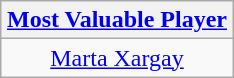<table class=wikitable style="text-align:center; margin:auto">
<tr>
<th><a href='#'>Most Valuable Player</a></th>
</tr>
<tr>
<td> <a href='#'>Marta Xargay</a></td>
</tr>
</table>
